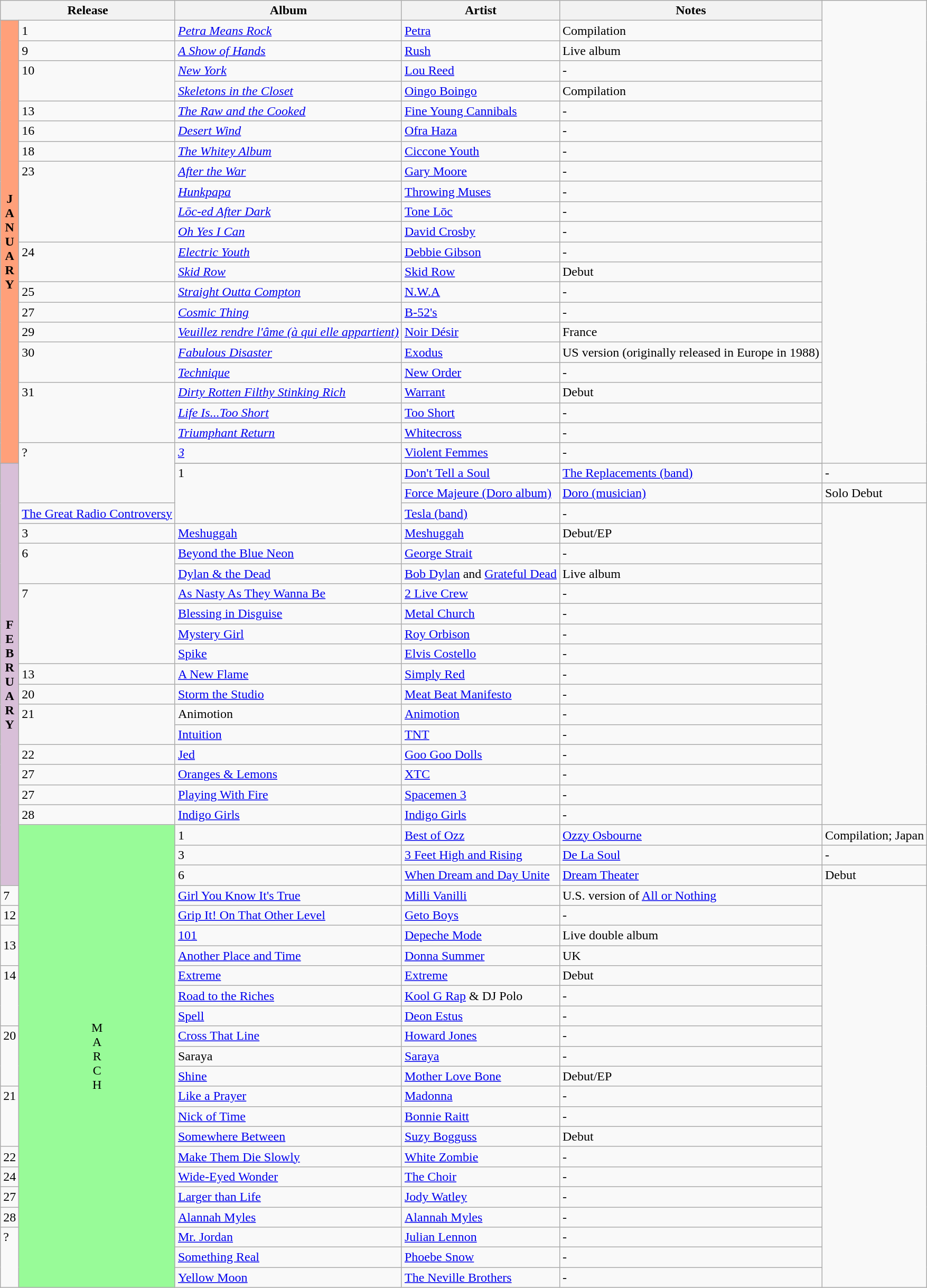<table class="wikitable">
<tr>
<th colspan="2">Release</th>
<th>Album</th>
<th>Artist</th>
<th>Notes</th>
</tr>
<tr>
<td rowspan="22" valign="center" align="center" style="background:#FFA07A; textcolor:#000;"><strong>J<br>A<br>N<br>U<br>A<br>R<br>Y</strong></td>
<td valign="top">1</td>
<td><em><a href='#'>Petra Means Rock</a></em></td>
<td><a href='#'>Petra</a></td>
<td>Compilation</td>
</tr>
<tr>
<td valign="top">9</td>
<td><em><a href='#'>A Show of Hands</a></em></td>
<td><a href='#'>Rush</a></td>
<td>Live album</td>
</tr>
<tr>
<td rowspan="2" valign="top">10</td>
<td><em><a href='#'>New York</a></em></td>
<td><a href='#'>Lou Reed</a></td>
<td>-</td>
</tr>
<tr>
<td><em><a href='#'>Skeletons in the Closet</a></em></td>
<td><a href='#'>Oingo Boingo</a></td>
<td>Compilation</td>
</tr>
<tr>
<td valign="top">13</td>
<td><em><a href='#'>The Raw and the Cooked</a></em></td>
<td><a href='#'>Fine Young Cannibals</a></td>
<td>-</td>
</tr>
<tr>
<td valign="top">16</td>
<td><em><a href='#'>Desert Wind</a></em></td>
<td><a href='#'>Ofra Haza</a></td>
<td>-</td>
</tr>
<tr>
<td valign="top">18</td>
<td><em><a href='#'>The Whitey Album</a></em></td>
<td><a href='#'>Ciccone Youth</a></td>
<td>-</td>
</tr>
<tr>
<td rowspan="4" valign="top">23</td>
<td><em><a href='#'>After the War</a></em></td>
<td><a href='#'>Gary Moore</a></td>
<td>-</td>
</tr>
<tr>
<td><em><a href='#'>Hunkpapa</a></em></td>
<td><a href='#'>Throwing Muses</a></td>
<td>-</td>
</tr>
<tr>
<td><em><a href='#'>Lōc-ed After Dark</a></em></td>
<td><a href='#'>Tone Lōc</a></td>
<td>-</td>
</tr>
<tr>
<td><em><a href='#'>Oh Yes I Can</a></em></td>
<td><a href='#'>David Crosby</a></td>
<td>-</td>
</tr>
<tr>
<td rowspan="2" valign="top">24</td>
<td><em><a href='#'>Electric Youth</a></em></td>
<td><a href='#'>Debbie Gibson</a></td>
<td>-</td>
</tr>
<tr>
<td><em><a href='#'>Skid Row</a></em></td>
<td><a href='#'>Skid Row</a></td>
<td>Debut</td>
</tr>
<tr>
<td valign="top">25</td>
<td><em><a href='#'>Straight Outta Compton</a></em></td>
<td><a href='#'>N.W.A</a></td>
<td>-</td>
</tr>
<tr>
<td valign="top">27</td>
<td><em><a href='#'>Cosmic Thing</a></em></td>
<td><a href='#'>B-52's</a></td>
<td>-</td>
</tr>
<tr>
<td valign="top">29</td>
<td><em><a href='#'>Veuillez rendre l'âme (à qui elle appartient)</a></em></td>
<td><a href='#'>Noir Désir</a></td>
<td>France</td>
</tr>
<tr>
<td rowspan="2" valign="top">30</td>
<td><em><a href='#'>Fabulous Disaster</a></em></td>
<td><a href='#'>Exodus</a></td>
<td>US version (originally released in Europe in 1988)</td>
</tr>
<tr>
<td><em><a href='#'>Technique</a></em></td>
<td><a href='#'>New Order</a></td>
<td>-</td>
</tr>
<tr>
<td rowspan="3" valign="top">31</td>
<td><em><a href='#'>Dirty Rotten Filthy Stinking Rich</a></em></td>
<td><a href='#'>Warrant</a></td>
<td>Debut</td>
</tr>
<tr>
<td><em><a href='#'>Life Is...Too Short</a></em></td>
<td><a href='#'>Too Short</a></td>
<td>-</td>
</tr>
<tr>
<td><em><a href='#'>Triumphant Return</a></em></td>
<td><a href='#'>Whitecross</a></td>
<td>-</td>
</tr>
<tr>
<td rowspan="4" valign="top">?</td>
<td><em><a href='#'>3</a></em></td>
<td><a href='#'>Violent Femmes</a></td>
<td>-</td>
</tr>
<tr>
<td rowspan="22" valign="center" align="center" style="background:#D8BFD8; textcolor:#000;"><strong>F<br>E<br>B<br>R<br>U<br>A<br>R<br>Y<em></td>
</tr>
<tr>
<td rowspan="3" valign="top">1</td>
<td></em><a href='#'>Don't Tell a Soul</a><em></td>
<td><a href='#'>The Replacements (band)</a></td>
<td>-</td>
</tr>
<tr>
<td></em><a href='#'>Force Majeure (Doro album)</a><em></td>
<td><a href='#'>Doro (musician)</a></td>
<td>Solo Debut</td>
</tr>
<tr>
<td></em><a href='#'>The Great Radio Controversy</a><em></td>
<td><a href='#'>Tesla (band)</a></td>
<td>-</td>
</tr>
<tr>
<td valign="top">3</td>
<td></em><a href='#'>Meshuggah</a><em></td>
<td><a href='#'>Meshuggah</a></td>
<td>Debut/EP</td>
</tr>
<tr>
<td rowspan="2" valign="top">6</td>
<td></em><a href='#'>Beyond the Blue Neon</a><em></td>
<td><a href='#'>George Strait</a></td>
<td>-</td>
</tr>
<tr>
<td></em><a href='#'>Dylan & the Dead</a><em></td>
<td><a href='#'>Bob Dylan</a> and <a href='#'>Grateful Dead</a></td>
<td>Live album</td>
</tr>
<tr>
<td rowspan="4" valign="top">7</td>
<td></em><a href='#'>As Nasty As They Wanna Be</a><em></td>
<td><a href='#'>2 Live Crew</a></td>
<td>-</td>
</tr>
<tr>
<td></em><a href='#'>Blessing in Disguise</a><em></td>
<td><a href='#'>Metal Church</a></td>
<td>-</td>
</tr>
<tr>
<td></em><a href='#'>Mystery Girl</a><em></td>
<td><a href='#'>Roy Orbison</a></td>
<td>-</td>
</tr>
<tr>
<td></em><a href='#'>Spike</a><em></td>
<td><a href='#'>Elvis Costello</a></td>
<td>-</td>
</tr>
<tr>
<td valign="top">13</td>
<td></em><a href='#'>A New Flame</a><em></td>
<td><a href='#'>Simply Red</a></td>
<td>-</td>
</tr>
<tr>
<td valign="top">20</td>
<td></em><a href='#'>Storm the Studio</a><em></td>
<td><a href='#'>Meat Beat Manifesto</a></td>
<td>-</td>
</tr>
<tr>
<td rowspan="2" valign="top">21</td>
<td></em>Animotion<em></td>
<td><a href='#'>Animotion</a></td>
<td>-</td>
</tr>
<tr>
<td></em><a href='#'>Intuition</a><em></td>
<td><a href='#'>TNT</a></td>
<td>-</td>
</tr>
<tr>
<td valign="top">22</td>
<td></em><a href='#'>Jed</a><em></td>
<td><a href='#'>Goo Goo Dolls</a></td>
<td>-</td>
</tr>
<tr>
<td valign="top">27</td>
<td></em><a href='#'>Oranges & Lemons</a><em></td>
<td><a href='#'>XTC</a></td>
<td>-</td>
</tr>
<tr>
<td valign="top">27</td>
<td></em><a href='#'>Playing With Fire</a><em></td>
<td><a href='#'>Spacemen 3</a></td>
<td>-</td>
</tr>
<tr>
<td valign="top">28</td>
<td></em><a href='#'>Indigo Girls</a><em></td>
<td><a href='#'>Indigo Girls</a></td>
<td>-</td>
</tr>
<tr>
<td rowspan="23" valign="center" align="center" style="background:#98FB98; textcolor:#000;"></strong>M<br>A<br>R<br>C<br>H<strong></td>
<td valign="top">1</td>
<td></em><a href='#'>Best of Ozz</a><em></td>
<td><a href='#'>Ozzy Osbourne</a></td>
<td>Compilation; Japan</td>
</tr>
<tr>
<td valign="top">3</td>
<td></em><a href='#'>3 Feet High and Rising</a><em></td>
<td><a href='#'>De La Soul</a></td>
<td>-</td>
</tr>
<tr>
<td valign="top">6</td>
<td></em><a href='#'>When Dream and Day Unite</a><em></td>
<td><a href='#'>Dream Theater</a></td>
<td>Debut</td>
</tr>
<tr>
<td valign="top">7</td>
<td></em><a href='#'>Girl You Know It's True</a><em></td>
<td><a href='#'>Milli Vanilli</a></td>
<td>U.S. version of </em><a href='#'>All or Nothing</a><em></td>
</tr>
<tr>
<td valign="top">12</td>
<td></em><a href='#'>Grip It! On That Other Level</a><em></td>
<td><a href='#'>Geto Boys</a></td>
<td>-</td>
</tr>
<tr>
<td rowspan="2" valling="top">13</td>
<td></em><a href='#'>101</a><em></td>
<td><a href='#'>Depeche Mode</a></td>
<td>Live double album</td>
</tr>
<tr>
<td></em><a href='#'>Another Place and Time</a><em></td>
<td><a href='#'>Donna Summer</a></td>
<td>UK</td>
</tr>
<tr>
<td rowspan="3" valign="top">14</td>
<td></em><a href='#'>Extreme</a><em></td>
<td><a href='#'>Extreme</a></td>
<td>Debut</td>
</tr>
<tr>
<td></em><a href='#'>Road to the Riches</a><em></td>
<td><a href='#'>Kool G Rap</a> & DJ Polo</td>
<td>-</td>
</tr>
<tr>
<td></em><a href='#'>Spell</a><em></td>
<td><a href='#'>Deon Estus</a></td>
<td>-</td>
</tr>
<tr>
<td rowspan="3" valign="top">20</td>
<td></em><a href='#'>Cross That Line</a><em></td>
<td><a href='#'>Howard Jones</a></td>
<td>-</td>
</tr>
<tr>
<td></em>Saraya<em></td>
<td><a href='#'>Saraya</a></td>
<td>-</td>
</tr>
<tr>
<td></em><a href='#'>Shine</a><em></td>
<td><a href='#'>Mother Love Bone</a></td>
<td>Debut/EP</td>
</tr>
<tr>
<td rowspan="3" valign="top">21</td>
<td></em><a href='#'>Like a Prayer</a><em></td>
<td><a href='#'>Madonna</a></td>
<td>-</td>
</tr>
<tr>
<td></em><a href='#'>Nick of Time</a><em></td>
<td><a href='#'>Bonnie Raitt</a></td>
<td>-</td>
</tr>
<tr>
<td></em><a href='#'>Somewhere Between</a><em></td>
<td><a href='#'>Suzy Bogguss</a></td>
<td>Debut</td>
</tr>
<tr>
<td valign="top">22</td>
<td></em><a href='#'>Make Them Die Slowly</a><em></td>
<td><a href='#'>White Zombie</a></td>
<td>-</td>
</tr>
<tr>
<td valign="top">24</td>
<td></em><a href='#'>Wide-Eyed Wonder</a><em></td>
<td><a href='#'>The Choir</a></td>
<td>-</td>
</tr>
<tr>
<td valign="top">27</td>
<td></em><a href='#'>Larger than Life</a><em></td>
<td><a href='#'>Jody Watley</a></td>
<td>-</td>
</tr>
<tr>
<td valign="top">28</td>
<td></em><a href='#'>Alannah Myles</a><em></td>
<td><a href='#'>Alannah Myles</a></td>
<td>-</td>
</tr>
<tr>
<td rowspan="3" valign="top">?</td>
<td></em><a href='#'>Mr. Jordan</a><em></td>
<td><a href='#'>Julian Lennon</a></td>
<td>-</td>
</tr>
<tr>
<td></em><a href='#'>Something Real</a><em></td>
<td><a href='#'>Phoebe Snow</a></td>
<td>-</td>
</tr>
<tr>
<td></em><a href='#'>Yellow Moon</a><em></td>
<td><a href='#'>The Neville Brothers</a></td>
<td>-</td>
</tr>
</table>
